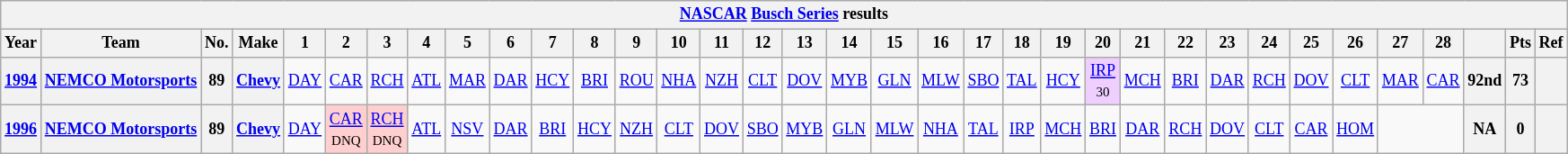<table class="wikitable" style="text-align:center; font-size:75%">
<tr>
<th colspan=42><a href='#'>NASCAR</a> <a href='#'>Busch Series</a> results</th>
</tr>
<tr>
<th>Year</th>
<th>Team</th>
<th>No.</th>
<th>Make</th>
<th>1</th>
<th>2</th>
<th>3</th>
<th>4</th>
<th>5</th>
<th>6</th>
<th>7</th>
<th>8</th>
<th>9</th>
<th>10</th>
<th>11</th>
<th>12</th>
<th>13</th>
<th>14</th>
<th>15</th>
<th>16</th>
<th>17</th>
<th>18</th>
<th>19</th>
<th>20</th>
<th>21</th>
<th>22</th>
<th>23</th>
<th>24</th>
<th>25</th>
<th>26</th>
<th>27</th>
<th>28</th>
<th></th>
<th>Pts</th>
<th>Ref</th>
</tr>
<tr>
<th><a href='#'>1994</a></th>
<th><a href='#'>NEMCO Motorsports</a></th>
<th>89</th>
<th><a href='#'>Chevy</a></th>
<td><a href='#'>DAY</a></td>
<td><a href='#'>CAR</a></td>
<td><a href='#'>RCH</a></td>
<td><a href='#'>ATL</a></td>
<td><a href='#'>MAR</a></td>
<td><a href='#'>DAR</a></td>
<td><a href='#'>HCY</a></td>
<td><a href='#'>BRI</a></td>
<td><a href='#'>ROU</a></td>
<td><a href='#'>NHA</a></td>
<td><a href='#'>NZH</a></td>
<td><a href='#'>CLT</a></td>
<td><a href='#'>DOV</a></td>
<td><a href='#'>MYB</a></td>
<td><a href='#'>GLN</a></td>
<td><a href='#'>MLW</a></td>
<td><a href='#'>SBO</a></td>
<td><a href='#'>TAL</a></td>
<td><a href='#'>HCY</a></td>
<td style="background:#EFCFFF;"><a href='#'>IRP</a><br><small>30</small></td>
<td><a href='#'>MCH</a></td>
<td><a href='#'>BRI</a></td>
<td><a href='#'>DAR</a></td>
<td><a href='#'>RCH</a></td>
<td><a href='#'>DOV</a></td>
<td><a href='#'>CLT</a></td>
<td><a href='#'>MAR</a></td>
<td><a href='#'>CAR</a></td>
<th>92nd</th>
<th>73</th>
<th></th>
</tr>
<tr>
<th><a href='#'>1996</a></th>
<th><a href='#'>NEMCO Motorsports</a></th>
<th>89</th>
<th><a href='#'>Chevy</a></th>
<td><a href='#'>DAY</a></td>
<td style="background:#FFCFCF;"><a href='#'>CAR</a><br><small>DNQ</small></td>
<td style="background:#FFCFCF;"><a href='#'>RCH</a><br><small>DNQ</small></td>
<td><a href='#'>ATL</a></td>
<td><a href='#'>NSV</a></td>
<td><a href='#'>DAR</a></td>
<td><a href='#'>BRI</a></td>
<td><a href='#'>HCY</a></td>
<td><a href='#'>NZH</a></td>
<td><a href='#'>CLT</a></td>
<td><a href='#'>DOV</a></td>
<td><a href='#'>SBO</a></td>
<td><a href='#'>MYB</a></td>
<td><a href='#'>GLN</a></td>
<td><a href='#'>MLW</a></td>
<td><a href='#'>NHA</a></td>
<td><a href='#'>TAL</a></td>
<td><a href='#'>IRP</a></td>
<td><a href='#'>MCH</a></td>
<td><a href='#'>BRI</a></td>
<td><a href='#'>DAR</a></td>
<td><a href='#'>RCH</a></td>
<td><a href='#'>DOV</a></td>
<td><a href='#'>CLT</a></td>
<td><a href='#'>CAR</a></td>
<td><a href='#'>HOM</a></td>
<td colspan=2></td>
<th>NA</th>
<th>0</th>
<th></th>
</tr>
</table>
